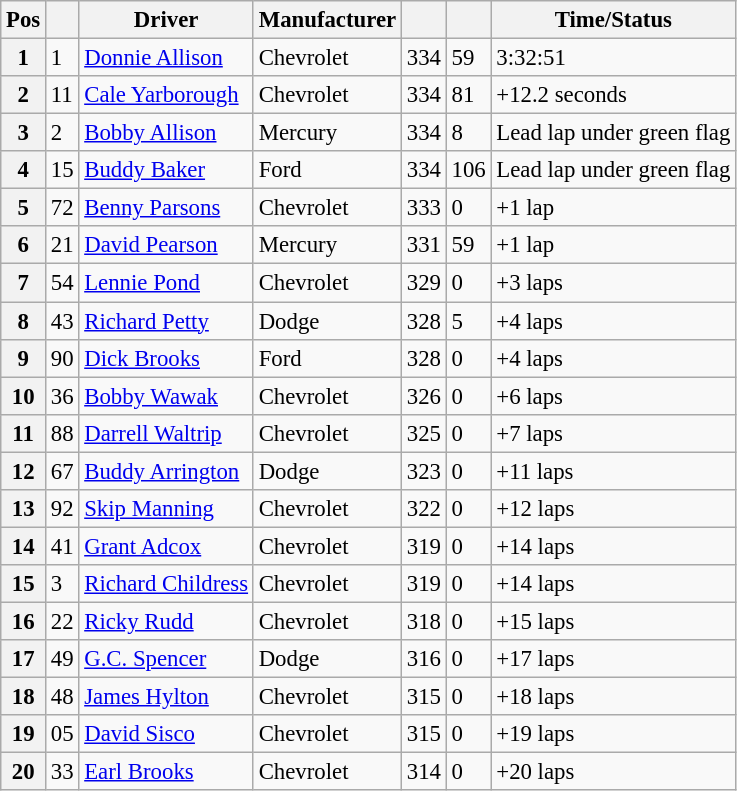<table class="wikitable" style="font-size:95%;">
<tr>
<th>Pos</th>
<th></th>
<th>Driver</th>
<th>Manufacturer</th>
<th></th>
<th></th>
<th>Time/Status</th>
</tr>
<tr>
<th>1</th>
<td>1</td>
<td><a href='#'>Donnie Allison</a></td>
<td>Chevrolet</td>
<td>334</td>
<td>59</td>
<td>3:32:51</td>
</tr>
<tr>
<th>2</th>
<td>11</td>
<td><a href='#'>Cale Yarborough</a></td>
<td>Chevrolet</td>
<td>334</td>
<td>81</td>
<td>+12.2 seconds</td>
</tr>
<tr>
<th>3</th>
<td>2</td>
<td><a href='#'>Bobby Allison</a></td>
<td>Mercury</td>
<td>334</td>
<td>8</td>
<td>Lead lap under green flag</td>
</tr>
<tr>
<th>4</th>
<td>15</td>
<td><a href='#'>Buddy Baker</a></td>
<td>Ford</td>
<td>334</td>
<td>106</td>
<td>Lead lap under green flag</td>
</tr>
<tr>
<th>5</th>
<td>72</td>
<td><a href='#'>Benny Parsons</a></td>
<td>Chevrolet</td>
<td>333</td>
<td>0</td>
<td>+1 lap</td>
</tr>
<tr>
<th>6</th>
<td>21</td>
<td><a href='#'>David Pearson</a></td>
<td>Mercury</td>
<td>331</td>
<td>59</td>
<td>+1 lap</td>
</tr>
<tr>
<th>7</th>
<td>54</td>
<td><a href='#'>Lennie Pond</a></td>
<td>Chevrolet</td>
<td>329</td>
<td>0</td>
<td>+3 laps</td>
</tr>
<tr>
<th>8</th>
<td>43</td>
<td><a href='#'>Richard Petty</a></td>
<td>Dodge</td>
<td>328</td>
<td>5</td>
<td>+4 laps</td>
</tr>
<tr>
<th>9</th>
<td>90</td>
<td><a href='#'>Dick Brooks</a></td>
<td>Ford</td>
<td>328</td>
<td>0</td>
<td>+4 laps</td>
</tr>
<tr>
<th>10</th>
<td>36</td>
<td><a href='#'>Bobby Wawak</a></td>
<td>Chevrolet</td>
<td>326</td>
<td>0</td>
<td>+6 laps</td>
</tr>
<tr>
<th>11</th>
<td>88</td>
<td><a href='#'>Darrell Waltrip</a></td>
<td>Chevrolet</td>
<td>325</td>
<td>0</td>
<td>+7 laps</td>
</tr>
<tr>
<th>12</th>
<td>67</td>
<td><a href='#'>Buddy Arrington</a></td>
<td>Dodge</td>
<td>323</td>
<td>0</td>
<td>+11 laps</td>
</tr>
<tr>
<th>13</th>
<td>92</td>
<td><a href='#'>Skip Manning</a></td>
<td>Chevrolet</td>
<td>322</td>
<td>0</td>
<td>+12 laps</td>
</tr>
<tr>
<th>14</th>
<td>41</td>
<td><a href='#'>Grant Adcox</a></td>
<td>Chevrolet</td>
<td>319</td>
<td>0</td>
<td>+14 laps</td>
</tr>
<tr>
<th>15</th>
<td>3</td>
<td><a href='#'>Richard Childress</a></td>
<td>Chevrolet</td>
<td>319</td>
<td>0</td>
<td>+14 laps</td>
</tr>
<tr>
<th>16</th>
<td>22</td>
<td><a href='#'>Ricky Rudd</a></td>
<td>Chevrolet</td>
<td>318</td>
<td>0</td>
<td>+15 laps</td>
</tr>
<tr>
<th>17</th>
<td>49</td>
<td><a href='#'>G.C. Spencer</a></td>
<td>Dodge</td>
<td>316</td>
<td>0</td>
<td>+17 laps</td>
</tr>
<tr>
<th>18</th>
<td>48</td>
<td><a href='#'>James Hylton</a></td>
<td>Chevrolet</td>
<td>315</td>
<td>0</td>
<td>+18 laps</td>
</tr>
<tr>
<th>19</th>
<td>05</td>
<td><a href='#'>David Sisco</a></td>
<td>Chevrolet</td>
<td>315</td>
<td>0</td>
<td>+19 laps</td>
</tr>
<tr>
<th>20</th>
<td>33</td>
<td><a href='#'>Earl Brooks</a></td>
<td>Chevrolet</td>
<td>314</td>
<td>0</td>
<td>+20 laps</td>
</tr>
</table>
